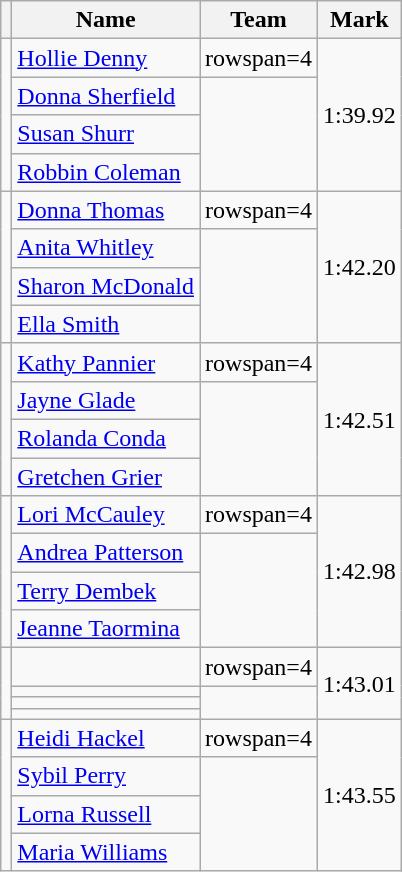<table class=wikitable>
<tr>
<th></th>
<th>Name</th>
<th>Team</th>
<th>Mark</th>
</tr>
<tr>
<td rowspan=4></td>
<td><a href='#'>Hollie Denny</a></td>
<td>rowspan=4 </td>
<td rowspan=4>1:39.92</td>
</tr>
<tr>
<td><a href='#'>Donna Sherfield</a></td>
</tr>
<tr>
<td><a href='#'>Susan Shurr</a></td>
</tr>
<tr>
<td><a href='#'>Robbin Coleman</a></td>
</tr>
<tr>
<td rowspan=4></td>
<td><a href='#'>Donna Thomas</a></td>
<td>rowspan=4 </td>
<td rowspan=4>1:42.20</td>
</tr>
<tr>
<td><a href='#'>Anita Whitley</a></td>
</tr>
<tr>
<td><a href='#'>Sharon McDonald</a></td>
</tr>
<tr>
<td><a href='#'>Ella Smith</a></td>
</tr>
<tr>
<td rowspan=4></td>
<td><a href='#'>Kathy Pannier</a></td>
<td>rowspan=4 </td>
<td rowspan=4>1:42.51</td>
</tr>
<tr>
<td><a href='#'>Jayne Glade</a></td>
</tr>
<tr>
<td><a href='#'>Rolanda Conda</a></td>
</tr>
<tr>
<td><a href='#'>Gretchen Grier</a></td>
</tr>
<tr>
<td rowspan=4></td>
<td><a href='#'>Lori McCauley</a></td>
<td>rowspan=4 </td>
<td rowspan=4>1:42.98</td>
</tr>
<tr>
<td><a href='#'>Andrea Patterson</a></td>
</tr>
<tr>
<td><a href='#'>Terry Dembek</a></td>
</tr>
<tr>
<td><a href='#'>Jeanne Taormina</a></td>
</tr>
<tr>
<td rowspan=4></td>
<td></td>
<td>rowspan=4 </td>
<td rowspan=4>1:43.01</td>
</tr>
<tr>
<td></td>
</tr>
<tr>
<td></td>
</tr>
<tr>
<td></td>
</tr>
<tr>
<td rowspan=4></td>
<td><a href='#'>Heidi Hackel</a></td>
<td>rowspan=4 </td>
<td rowspan=4>1:43.55</td>
</tr>
<tr>
<td><a href='#'>Sybil Perry</a></td>
</tr>
<tr>
<td><a href='#'>Lorna Russell</a></td>
</tr>
<tr>
<td><a href='#'>Maria Williams</a></td>
</tr>
</table>
